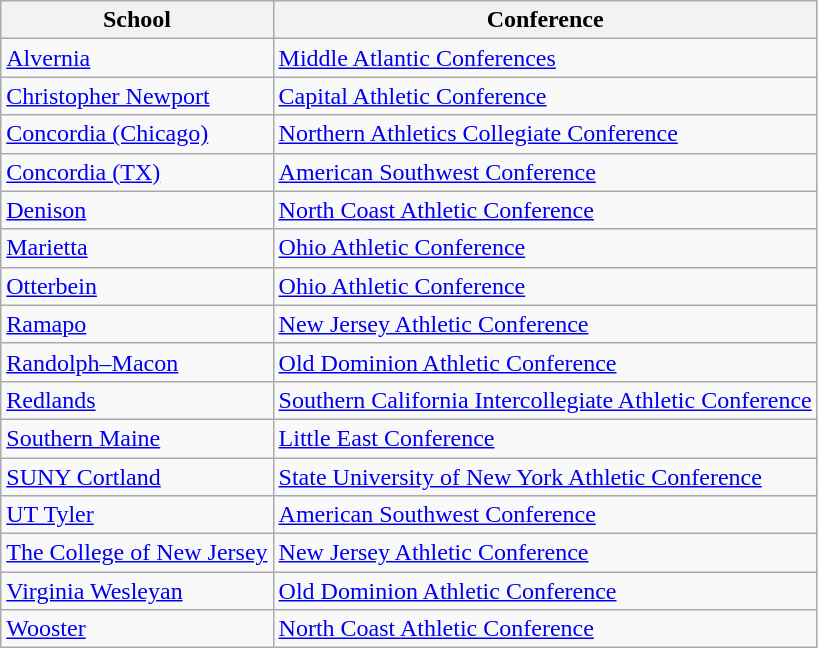<table class="wikitable sortable">
<tr>
<th>School</th>
<th>Conference</th>
</tr>
<tr>
<td><a href='#'>Alvernia</a></td>
<td><a href='#'>Middle Atlantic Conferences</a></td>
</tr>
<tr>
<td><a href='#'>Christopher Newport</a></td>
<td><a href='#'>Capital Athletic Conference</a></td>
</tr>
<tr>
<td><a href='#'>Concordia (Chicago)</a></td>
<td><a href='#'>Northern Athletics Collegiate Conference</a></td>
</tr>
<tr>
<td><a href='#'>Concordia (TX)</a></td>
<td><a href='#'>American Southwest Conference</a></td>
</tr>
<tr>
<td><a href='#'>Denison</a></td>
<td><a href='#'>North Coast Athletic Conference</a></td>
</tr>
<tr>
<td><a href='#'>Marietta</a></td>
<td><a href='#'>Ohio Athletic Conference</a></td>
</tr>
<tr>
<td><a href='#'>Otterbein</a></td>
<td><a href='#'>Ohio Athletic Conference</a></td>
</tr>
<tr>
<td><a href='#'>Ramapo</a></td>
<td><a href='#'>New Jersey Athletic Conference</a></td>
</tr>
<tr>
<td><a href='#'>Randolph–Macon</a></td>
<td><a href='#'>Old Dominion Athletic Conference</a></td>
</tr>
<tr>
<td><a href='#'>Redlands</a></td>
<td><a href='#'>Southern California Intercollegiate Athletic Conference</a></td>
</tr>
<tr>
<td><a href='#'>Southern Maine</a></td>
<td><a href='#'>Little East Conference</a></td>
</tr>
<tr>
<td><a href='#'>SUNY Cortland</a></td>
<td><a href='#'>State University of New York Athletic Conference</a></td>
</tr>
<tr>
<td><a href='#'>UT Tyler</a></td>
<td><a href='#'>American Southwest Conference</a></td>
</tr>
<tr>
<td><a href='#'>The College of New Jersey</a></td>
<td><a href='#'>New Jersey Athletic Conference</a></td>
</tr>
<tr>
<td><a href='#'>Virginia Wesleyan</a></td>
<td><a href='#'>Old Dominion Athletic Conference</a></td>
</tr>
<tr>
<td><a href='#'>Wooster</a></td>
<td><a href='#'>North Coast Athletic Conference</a></td>
</tr>
</table>
